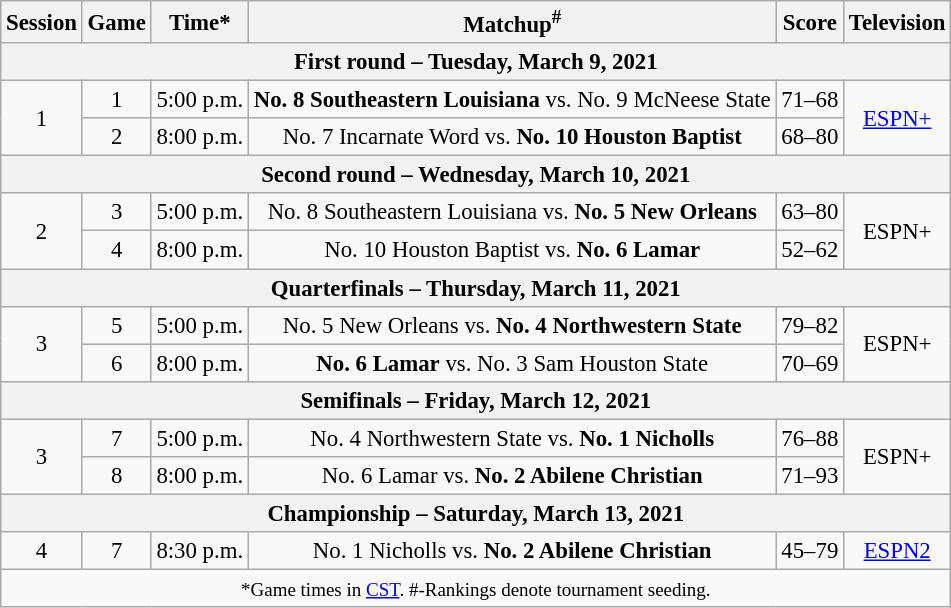<table class="wikitable" style="font-size: 95%;text-align:center">
<tr>
<th>Session</th>
<th>Game</th>
<th>Time*</th>
<th>Matchup<sup>#</sup></th>
<th>Score</th>
<th>Television</th>
</tr>
<tr>
<th colspan=6>First round – Tuesday, March 9, 2021</th>
</tr>
<tr>
<td rowspan=2>1</td>
<td>1</td>
<td>5:00 p.m.</td>
<td><strong>No. 8 Southeastern Louisiana</strong> vs. No. 9 McNeese State</td>
<td>71–68</td>
<td rowspan=2><a href='#'>ESPN+</a></td>
</tr>
<tr>
<td>2</td>
<td>8:00 p.m.</td>
<td>No. 7 Incarnate Word vs. <strong>No. 10 Houston Baptist</strong></td>
<td>68–80</td>
</tr>
<tr>
<th colspan=6>Second round – Wednesday, March 10, 2021</th>
</tr>
<tr>
<td rowspan=2>2</td>
<td>3</td>
<td>5:00 p.m.</td>
<td>No. 8 Southeastern Louisiana vs. <strong>No. 5 New Orleans</strong></td>
<td>63–80</td>
<td rowspan=2>ESPN+</td>
</tr>
<tr>
<td>4</td>
<td>8:00 p.m.</td>
<td>No. 10 Houston Baptist vs. <strong>No. 6 Lamar</strong></td>
<td>52–62</td>
</tr>
<tr>
<th colspan=6>Quarterfinals – Thursday, March 11, 2021</th>
</tr>
<tr>
<td rowspan=2>3</td>
<td>5</td>
<td>5:00 p.m.</td>
<td>No. 5 New Orleans vs. <strong>No. 4 Northwestern State</strong></td>
<td>79–82</td>
<td rowspan=2>ESPN+</td>
</tr>
<tr>
<td>6</td>
<td>8:00 p.m.</td>
<td><strong>No. 6 Lamar</strong> vs. No. 3 Sam Houston State</td>
<td>70–69</td>
</tr>
<tr>
<th colspan=6>Semifinals – Friday, March 12, 2021</th>
</tr>
<tr>
<td rowspan=2>3</td>
<td>7</td>
<td>5:00 p.m.</td>
<td>No. 4 Northwestern State vs. <strong>No. 1 Nicholls</strong></td>
<td>76–88</td>
<td rowspan=2>ESPN+</td>
</tr>
<tr>
<td>8</td>
<td>8:00 p.m.</td>
<td>No. 6 Lamar vs. <strong>No. 2 Abilene Christian</strong></td>
<td>71–93</td>
</tr>
<tr>
<th colspan=6>Championship – Saturday, March 13, 2021</th>
</tr>
<tr>
<td rowspan=1>4</td>
<td>7</td>
<td>8:30 p.m.</td>
<td>No. 1 Nicholls vs. <strong>No. 2 Abilene Christian</strong></td>
<td>45–79</td>
<td rowspan=1><a href='#'>ESPN2</a></td>
</tr>
<tr>
<td colspan=6><small>*Game times in <a href='#'>CST</a>. #-Rankings denote tournament seeding.</small></td>
</tr>
</table>
